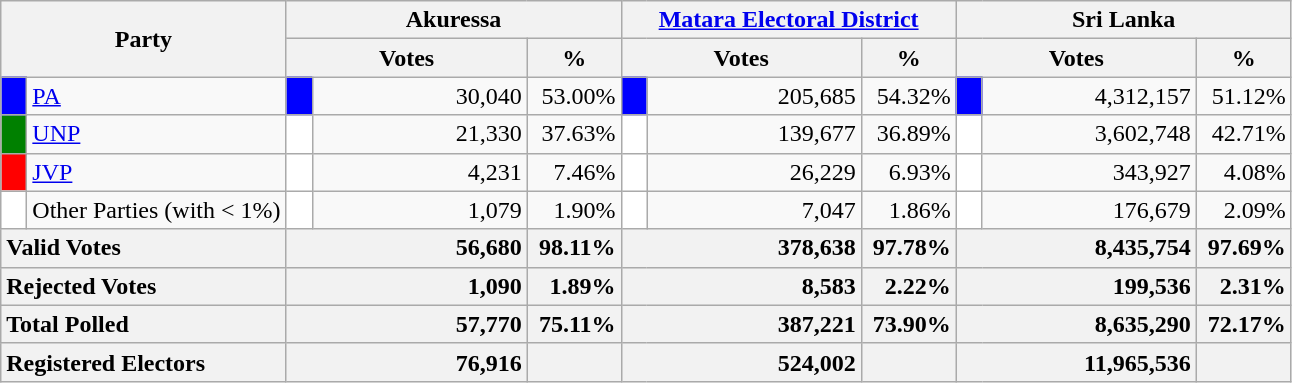<table class="wikitable">
<tr>
<th colspan="2" width="144px"rowspan="2">Party</th>
<th colspan="3" width="216px">Akuressa</th>
<th colspan="3" width="216px"><a href='#'>Matara Electoral District</a></th>
<th colspan="3" width="216px">Sri Lanka</th>
</tr>
<tr>
<th colspan="2" width="144px">Votes</th>
<th>%</th>
<th colspan="2" width="144px">Votes</th>
<th>%</th>
<th colspan="2" width="144px">Votes</th>
<th>%</th>
</tr>
<tr>
<td style="background-color:blue;" width="10px"></td>
<td style="text-align:left;"><a href='#'>PA</a></td>
<td style="background-color:blue;" width="10px"></td>
<td style="text-align:right;">30,040</td>
<td style="text-align:right;">53.00%</td>
<td style="background-color:blue;" width="10px"></td>
<td style="text-align:right;">205,685</td>
<td style="text-align:right;">54.32%</td>
<td style="background-color:blue;" width="10px"></td>
<td style="text-align:right;">4,312,157</td>
<td style="text-align:right;">51.12%</td>
</tr>
<tr>
<td style="background-color:green;" width="10px"></td>
<td style="text-align:left;"><a href='#'>UNP</a></td>
<td style="background-color:white;" width="10px"></td>
<td style="text-align:right;">21,330</td>
<td style="text-align:right;">37.63%</td>
<td style="background-color:white;" width="10px"></td>
<td style="text-align:right;">139,677</td>
<td style="text-align:right;">36.89%</td>
<td style="background-color:white;" width="10px"></td>
<td style="text-align:right;">3,602,748</td>
<td style="text-align:right;">42.71%</td>
</tr>
<tr>
<td style="background-color:red;" width="10px"></td>
<td style="text-align:left;"><a href='#'>JVP</a></td>
<td style="background-color:white;" width="10px"></td>
<td style="text-align:right;">4,231</td>
<td style="text-align:right;">7.46%</td>
<td style="background-color:white;" width="10px"></td>
<td style="text-align:right;">26,229</td>
<td style="text-align:right;">6.93%</td>
<td style="background-color:white;" width="10px"></td>
<td style="text-align:right;">343,927</td>
<td style="text-align:right;">4.08%</td>
</tr>
<tr>
<td style="background-color:white;" width="10px"></td>
<td style="text-align:left;">Other Parties (with < 1%)</td>
<td style="background-color:white;" width="10px"></td>
<td style="text-align:right;">1,079</td>
<td style="text-align:right;">1.90%</td>
<td style="background-color:white;" width="10px"></td>
<td style="text-align:right;">7,047</td>
<td style="text-align:right;">1.86%</td>
<td style="background-color:white;" width="10px"></td>
<td style="text-align:right;">176,679</td>
<td style="text-align:right;">2.09%</td>
</tr>
<tr>
<th colspan="2" width="144px"style="text-align:left;">Valid Votes</th>
<th style="text-align:right;"colspan="2" width="144px">56,680</th>
<th style="text-align:right;">98.11%</th>
<th style="text-align:right;"colspan="2" width="144px">378,638</th>
<th style="text-align:right;">97.78%</th>
<th style="text-align:right;"colspan="2" width="144px">8,435,754</th>
<th style="text-align:right;">97.69%</th>
</tr>
<tr>
<th colspan="2" width="144px"style="text-align:left;">Rejected Votes</th>
<th style="text-align:right;"colspan="2" width="144px">1,090</th>
<th style="text-align:right;">1.89%</th>
<th style="text-align:right;"colspan="2" width="144px">8,583</th>
<th style="text-align:right;">2.22%</th>
<th style="text-align:right;"colspan="2" width="144px">199,536</th>
<th style="text-align:right;">2.31%</th>
</tr>
<tr>
<th colspan="2" width="144px"style="text-align:left;">Total Polled</th>
<th style="text-align:right;"colspan="2" width="144px">57,770</th>
<th style="text-align:right;">75.11%</th>
<th style="text-align:right;"colspan="2" width="144px">387,221</th>
<th style="text-align:right;">73.90%</th>
<th style="text-align:right;"colspan="2" width="144px">8,635,290</th>
<th style="text-align:right;">72.17%</th>
</tr>
<tr>
<th colspan="2" width="144px"style="text-align:left;">Registered Electors</th>
<th style="text-align:right;"colspan="2" width="144px">76,916</th>
<th></th>
<th style="text-align:right;"colspan="2" width="144px">524,002</th>
<th></th>
<th style="text-align:right;"colspan="2" width="144px">11,965,536</th>
<th></th>
</tr>
</table>
